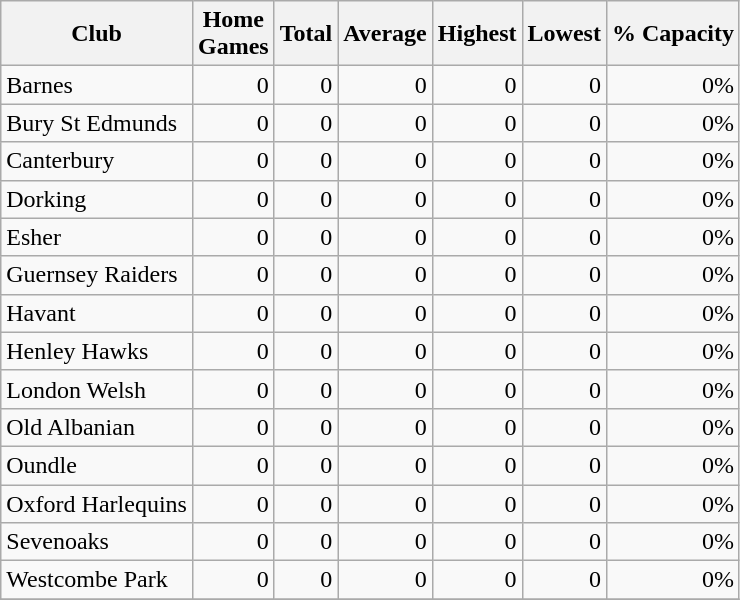<table class="wikitable sortable" style="text-align:right">
<tr>
<th>Club</th>
<th>Home<br>Games</th>
<th>Total</th>
<th>Average</th>
<th>Highest</th>
<th>Lowest</th>
<th>% Capacity</th>
</tr>
<tr>
<td style="text-align:left">Barnes</td>
<td>0</td>
<td>0</td>
<td>0</td>
<td>0</td>
<td>0</td>
<td>0%</td>
</tr>
<tr>
<td style="text-align:left">Bury St Edmunds</td>
<td>0</td>
<td>0</td>
<td>0</td>
<td>0</td>
<td>0</td>
<td>0%</td>
</tr>
<tr>
<td style="text-align:left">Canterbury</td>
<td>0</td>
<td>0</td>
<td>0</td>
<td>0</td>
<td>0</td>
<td>0%</td>
</tr>
<tr>
<td style="text-align:left">Dorking</td>
<td>0</td>
<td>0</td>
<td>0</td>
<td>0</td>
<td>0</td>
<td>0%</td>
</tr>
<tr>
<td style="text-align:left">Esher</td>
<td>0</td>
<td>0</td>
<td>0</td>
<td>0</td>
<td>0</td>
<td>0%</td>
</tr>
<tr>
<td style="text-align:left">Guernsey Raiders</td>
<td>0</td>
<td>0</td>
<td>0</td>
<td>0</td>
<td>0</td>
<td>0%</td>
</tr>
<tr>
<td style="text-align:left">Havant</td>
<td>0</td>
<td>0</td>
<td>0</td>
<td>0</td>
<td>0</td>
<td>0%</td>
</tr>
<tr>
<td style="text-align:left">Henley Hawks</td>
<td>0</td>
<td>0</td>
<td>0</td>
<td>0</td>
<td>0</td>
<td>0%</td>
</tr>
<tr>
<td style="text-align:left">London Welsh</td>
<td>0</td>
<td>0</td>
<td>0</td>
<td>0</td>
<td>0</td>
<td>0%</td>
</tr>
<tr>
<td style="text-align:left">Old Albanian</td>
<td>0</td>
<td>0</td>
<td>0</td>
<td>0</td>
<td>0</td>
<td>0%</td>
</tr>
<tr>
<td style="text-align:left">Oundle</td>
<td>0</td>
<td>0</td>
<td>0</td>
<td>0</td>
<td>0</td>
<td>0%</td>
</tr>
<tr>
<td style="text-align:left">Oxford Harlequins</td>
<td>0</td>
<td>0</td>
<td>0</td>
<td>0</td>
<td>0</td>
<td>0%</td>
</tr>
<tr>
<td style="text-align:left">Sevenoaks</td>
<td>0</td>
<td>0</td>
<td>0</td>
<td>0</td>
<td>0</td>
<td>0%</td>
</tr>
<tr>
<td style="text-align:left">Westcombe Park</td>
<td>0</td>
<td>0</td>
<td>0</td>
<td>0</td>
<td>0</td>
<td>0%</td>
</tr>
<tr>
</tr>
</table>
